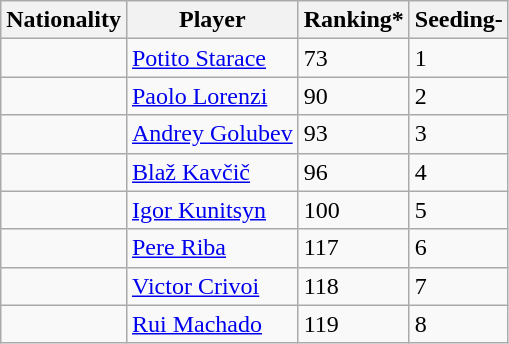<table class="wikitable" border="1">
<tr>
<th>Nationality</th>
<th>Player</th>
<th>Ranking*</th>
<th>Seeding-</th>
</tr>
<tr>
<td></td>
<td><a href='#'>Potito Starace</a></td>
<td>73</td>
<td>1</td>
</tr>
<tr>
<td></td>
<td><a href='#'>Paolo Lorenzi</a></td>
<td>90</td>
<td>2</td>
</tr>
<tr>
<td></td>
<td><a href='#'>Andrey Golubev</a></td>
<td>93</td>
<td>3</td>
</tr>
<tr>
<td></td>
<td><a href='#'>Blaž Kavčič</a></td>
<td>96</td>
<td>4</td>
</tr>
<tr>
<td></td>
<td><a href='#'>Igor Kunitsyn</a></td>
<td>100</td>
<td>5</td>
</tr>
<tr>
<td></td>
<td><a href='#'>Pere Riba</a></td>
<td>117</td>
<td>6</td>
</tr>
<tr>
<td></td>
<td><a href='#'>Victor Crivoi</a></td>
<td>118</td>
<td>7</td>
</tr>
<tr>
<td></td>
<td><a href='#'>Rui Machado</a></td>
<td>119</td>
<td>8</td>
</tr>
</table>
